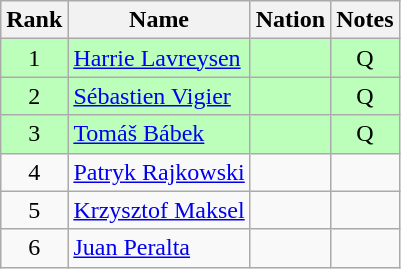<table class="wikitable sortable" style="text-align:center">
<tr>
<th>Rank</th>
<th>Name</th>
<th>Nation</th>
<th>Notes</th>
</tr>
<tr bgcolor=bbffbb>
<td>1</td>
<td align=left><a href='#'>Harrie Lavreysen</a></td>
<td align=left></td>
<td>Q</td>
</tr>
<tr bgcolor=bbffbb>
<td>2</td>
<td align=left><a href='#'>Sébastien Vigier</a></td>
<td align=left></td>
<td>Q</td>
</tr>
<tr bgcolor=bbffbb>
<td>3</td>
<td align=left><a href='#'>Tomáš Bábek</a></td>
<td align=left></td>
<td>Q</td>
</tr>
<tr>
<td>4</td>
<td align=left><a href='#'>Patryk Rajkowski</a></td>
<td align=left></td>
<td></td>
</tr>
<tr>
<td>5</td>
<td align=left><a href='#'>Krzysztof Maksel</a></td>
<td align=left></td>
<td></td>
</tr>
<tr>
<td>6</td>
<td align=left><a href='#'>Juan Peralta</a></td>
<td align=left></td>
<td></td>
</tr>
</table>
